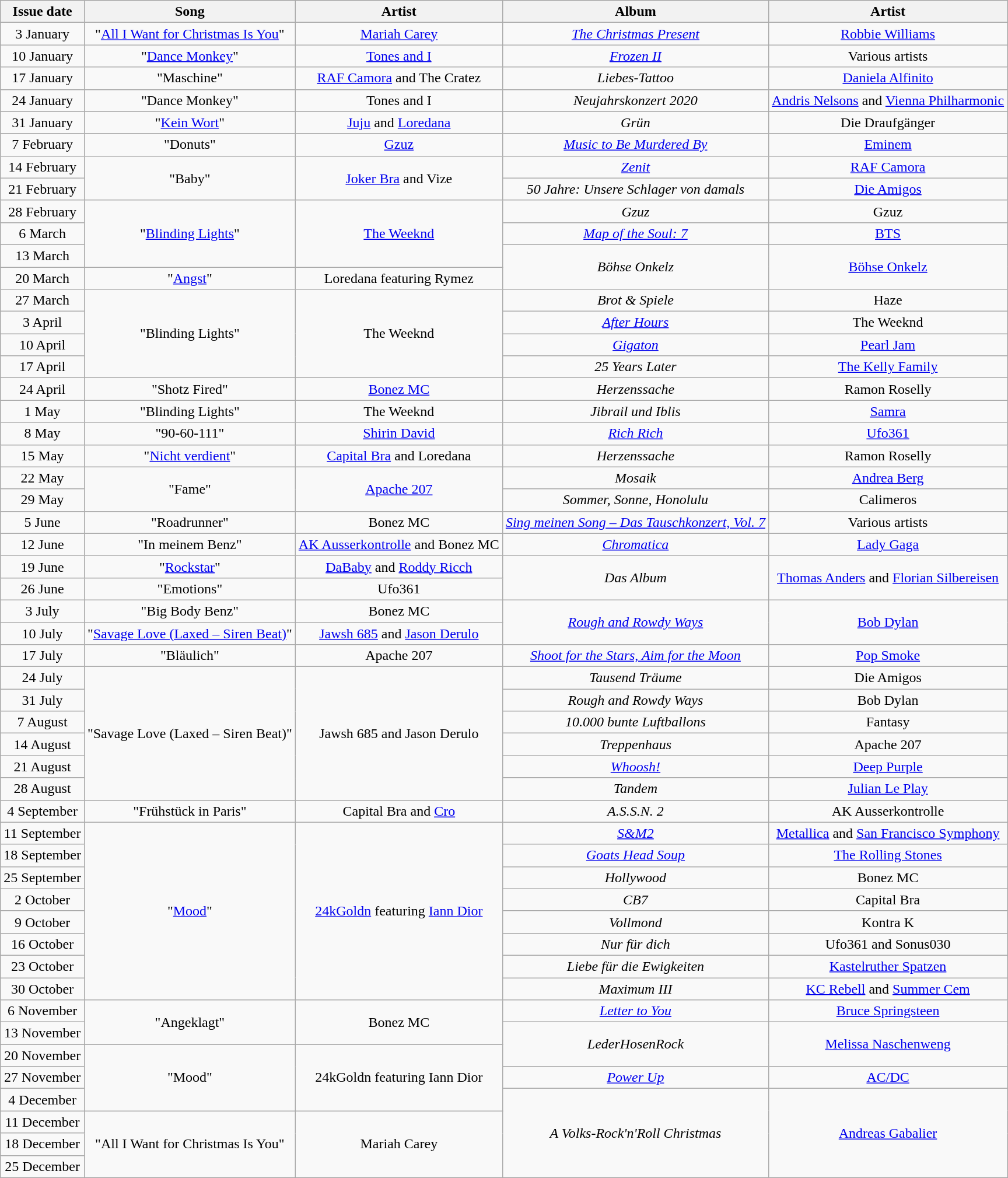<table class="wikitable plainrowheaders" style="text-align:center">
<tr>
<th>Issue date</th>
<th>Song</th>
<th>Artist</th>
<th>Album</th>
<th>Artist</th>
</tr>
<tr>
<td>3 January</td>
<td>"<a href='#'>All I Want for Christmas Is You</a>"</td>
<td><a href='#'>Mariah Carey</a></td>
<td><em><a href='#'>The Christmas Present</a></em></td>
<td><a href='#'>Robbie Williams</a></td>
</tr>
<tr>
<td>10 January</td>
<td>"<a href='#'>Dance Monkey</a>"</td>
<td><a href='#'>Tones and I</a></td>
<td><em><a href='#'>Frozen II</a></em></td>
<td>Various artists</td>
</tr>
<tr>
<td>17 January</td>
<td>"Maschine"</td>
<td><a href='#'>RAF Camora</a> and The Cratez</td>
<td><em>Liebes-Tattoo</em></td>
<td><a href='#'>Daniela Alfinito</a></td>
</tr>
<tr>
<td>24 January</td>
<td>"Dance Monkey"</td>
<td>Tones and I</td>
<td><em>Neujahrskonzert 2020</em></td>
<td><a href='#'>Andris Nelsons</a> and <a href='#'>Vienna Philharmonic</a></td>
</tr>
<tr>
<td>31 January</td>
<td>"<a href='#'>Kein Wort</a>"</td>
<td><a href='#'>Juju</a> and <a href='#'>Loredana</a></td>
<td><em>Grün</em></td>
<td>Die Draufgänger</td>
</tr>
<tr>
<td>7 February</td>
<td>"Donuts"</td>
<td><a href='#'>Gzuz</a></td>
<td><em><a href='#'>Music to Be Murdered By</a></em></td>
<td><a href='#'>Eminem</a></td>
</tr>
<tr>
<td>14 February</td>
<td rowspan="2">"Baby"</td>
<td rowspan="2"><a href='#'>Joker Bra</a> and Vize</td>
<td><em><a href='#'>Zenit</a></em></td>
<td><a href='#'>RAF Camora</a></td>
</tr>
<tr>
<td>21 February</td>
<td><em>50 Jahre: Unsere Schlager von damals</em></td>
<td><a href='#'>Die Amigos</a></td>
</tr>
<tr>
<td>28 February</td>
<td rowspan="3">"<a href='#'>Blinding Lights</a>"</td>
<td rowspan="3"><a href='#'>The Weeknd</a></td>
<td><em>Gzuz</em></td>
<td>Gzuz</td>
</tr>
<tr>
<td>6 March</td>
<td><em><a href='#'>Map of the Soul: 7</a></em></td>
<td><a href='#'>BTS</a></td>
</tr>
<tr>
<td>13 March</td>
<td rowspan="2"><em>Böhse Onkelz</em></td>
<td rowspan="2"><a href='#'>Böhse Onkelz</a></td>
</tr>
<tr>
<td>20 March</td>
<td>"<a href='#'>Angst</a>"</td>
<td>Loredana featuring Rymez</td>
</tr>
<tr>
<td>27 March</td>
<td rowspan="4">"Blinding Lights"</td>
<td rowspan="4">The Weeknd</td>
<td><em>Brot & Spiele</em></td>
<td>Haze</td>
</tr>
<tr>
<td>3 April</td>
<td><em><a href='#'>After Hours</a></em></td>
<td>The Weeknd</td>
</tr>
<tr>
<td>10 April</td>
<td><em><a href='#'>Gigaton</a></em></td>
<td><a href='#'>Pearl Jam</a></td>
</tr>
<tr>
<td>17 April</td>
<td><em>25 Years Later</em></td>
<td><a href='#'>The Kelly Family</a></td>
</tr>
<tr>
<td>24 April</td>
<td>"Shotz Fired"</td>
<td><a href='#'>Bonez MC</a></td>
<td><em>Herzenssache</em></td>
<td>Ramon Roselly</td>
</tr>
<tr>
<td>1 May</td>
<td>"Blinding Lights"</td>
<td>The Weeknd</td>
<td><em>Jibrail und Iblis</em></td>
<td><a href='#'>Samra</a></td>
</tr>
<tr>
<td>8 May</td>
<td>"90-60-111"</td>
<td><a href='#'>Shirin David</a></td>
<td><em><a href='#'>Rich Rich</a></em></td>
<td><a href='#'>Ufo361</a></td>
</tr>
<tr>
<td>15 May</td>
<td>"<a href='#'>Nicht verdient</a>"</td>
<td><a href='#'>Capital Bra</a> and Loredana</td>
<td><em>Herzenssache</em></td>
<td>Ramon Roselly</td>
</tr>
<tr>
<td>22 May</td>
<td rowspan="2">"Fame"</td>
<td rowspan="2"><a href='#'>Apache 207</a></td>
<td><em>Mosaik</em></td>
<td><a href='#'>Andrea Berg</a></td>
</tr>
<tr>
<td>29 May</td>
<td><em>Sommer, Sonne, Honolulu</em></td>
<td>Calimeros</td>
</tr>
<tr>
<td>5 June</td>
<td>"Roadrunner"</td>
<td>Bonez MC</td>
<td><em><a href='#'>Sing meinen Song – Das Tauschkonzert, Vol. 7</a></em></td>
<td>Various artists</td>
</tr>
<tr>
<td>12 June</td>
<td>"In meinem Benz"</td>
<td><a href='#'>AK Ausserkontrolle</a> and Bonez MC</td>
<td><em><a href='#'>Chromatica</a></em></td>
<td><a href='#'>Lady Gaga</a></td>
</tr>
<tr>
<td>19 June</td>
<td>"<a href='#'>Rockstar</a>"</td>
<td><a href='#'>DaBaby</a> and <a href='#'>Roddy Ricch</a></td>
<td rowspan="2"><em>Das Album</em></td>
<td rowspan="2"><a href='#'>Thomas Anders</a> and <a href='#'>Florian Silbereisen</a></td>
</tr>
<tr>
<td>26 June</td>
<td>"Emotions"</td>
<td>Ufo361</td>
</tr>
<tr>
<td>3 July</td>
<td>"Big Body Benz"</td>
<td>Bonez MC</td>
<td rowspan="2"><em><a href='#'>Rough and Rowdy Ways</a></em></td>
<td rowspan="2"><a href='#'>Bob Dylan</a></td>
</tr>
<tr>
<td>10 July</td>
<td>"<a href='#'>Savage Love (Laxed – Siren Beat)</a>"</td>
<td><a href='#'>Jawsh 685</a> and <a href='#'>Jason Derulo</a></td>
</tr>
<tr>
<td>17 July</td>
<td>"Bläulich"</td>
<td>Apache 207</td>
<td><em><a href='#'>Shoot for the Stars, Aim for the Moon</a></em></td>
<td><a href='#'>Pop Smoke</a></td>
</tr>
<tr>
<td>24 July</td>
<td rowspan="6">"Savage Love (Laxed – Siren Beat)"</td>
<td rowspan="6">Jawsh 685 and Jason Derulo</td>
<td><em>Tausend Träume</em></td>
<td>Die Amigos</td>
</tr>
<tr>
<td>31 July</td>
<td><em>Rough and Rowdy Ways</em></td>
<td>Bob Dylan</td>
</tr>
<tr>
<td>7 August</td>
<td><em>10.000 bunte Luftballons</em></td>
<td>Fantasy</td>
</tr>
<tr>
<td>14 August</td>
<td><em>Treppenhaus</em></td>
<td>Apache 207</td>
</tr>
<tr>
<td>21 August</td>
<td><em><a href='#'>Whoosh!</a></em></td>
<td><a href='#'>Deep Purple</a></td>
</tr>
<tr>
<td>28 August</td>
<td><em>Tandem</em></td>
<td><a href='#'>Julian Le Play</a></td>
</tr>
<tr>
<td>4 September</td>
<td>"Frühstück in Paris"</td>
<td>Capital Bra and <a href='#'>Cro</a></td>
<td><em>A.S.S.N. 2</em></td>
<td>AK Ausserkontrolle</td>
</tr>
<tr>
<td>11 September</td>
<td rowspan="8">"<a href='#'>Mood</a>"</td>
<td rowspan="8"><a href='#'>24kGoldn</a> featuring <a href='#'>Iann Dior</a></td>
<td><em><a href='#'>S&M2</a></em></td>
<td><a href='#'>Metallica</a> and <a href='#'>San Francisco Symphony</a></td>
</tr>
<tr>
<td>18 September</td>
<td><em><a href='#'>Goats Head Soup</a></em></td>
<td><a href='#'>The Rolling Stones</a></td>
</tr>
<tr>
<td>25 September</td>
<td><em>Hollywood</em></td>
<td>Bonez MC</td>
</tr>
<tr>
<td>2 October</td>
<td><em>CB7</em></td>
<td>Capital Bra</td>
</tr>
<tr>
<td>9 October</td>
<td><em>Vollmond</em></td>
<td>Kontra K</td>
</tr>
<tr>
<td>16 October</td>
<td><em>Nur für dich</em></td>
<td>Ufo361 and Sonus030</td>
</tr>
<tr>
<td>23 October</td>
<td><em>Liebe für die Ewigkeiten</em></td>
<td><a href='#'>Kastelruther Spatzen</a></td>
</tr>
<tr>
<td>30 October</td>
<td><em>Maximum III</em></td>
<td><a href='#'>KC Rebell</a> and <a href='#'>Summer Cem</a></td>
</tr>
<tr>
<td>6 November</td>
<td rowspan="2">"Angeklagt"</td>
<td rowspan="2">Bonez MC</td>
<td><em><a href='#'>Letter to You</a></em></td>
<td><a href='#'>Bruce Springsteen</a></td>
</tr>
<tr>
<td>13 November</td>
<td rowspan="2"><em>LederHosenRock</em></td>
<td rowspan="2"><a href='#'>Melissa Naschenweng</a></td>
</tr>
<tr>
<td>20 November</td>
<td rowspan="3">"Mood"</td>
<td rowspan="3">24kGoldn featuring Iann Dior</td>
</tr>
<tr>
<td>27 November</td>
<td><em><a href='#'>Power Up</a></em></td>
<td><a href='#'>AC/DC</a></td>
</tr>
<tr>
<td>4 December</td>
<td rowspan="4"><em>A Volks-Rock'n'Roll Christmas</em></td>
<td rowspan="4"><a href='#'>Andreas Gabalier</a></td>
</tr>
<tr>
<td>11 December</td>
<td rowspan="3">"All I Want for Christmas Is You"</td>
<td rowspan="3">Mariah Carey</td>
</tr>
<tr>
<td>18 December</td>
</tr>
<tr>
<td>25 December</td>
</tr>
</table>
